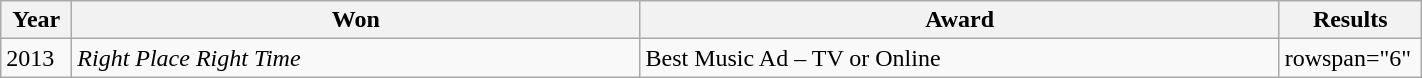<table class="wikitable" style="width:75%;">
<tr>
<th width=5%>Year</th>
<th style="width:40%;">Won</th>
<th style="width:45%;">Award</th>
<th style="width:10%;">Results</th>
</tr>
<tr>
<td>2013</td>
<td><em>Right Place Right Time</em></td>
<td>Best Music Ad – TV or Online</td>
<td>rowspan="6" </td>
</tr>
</table>
